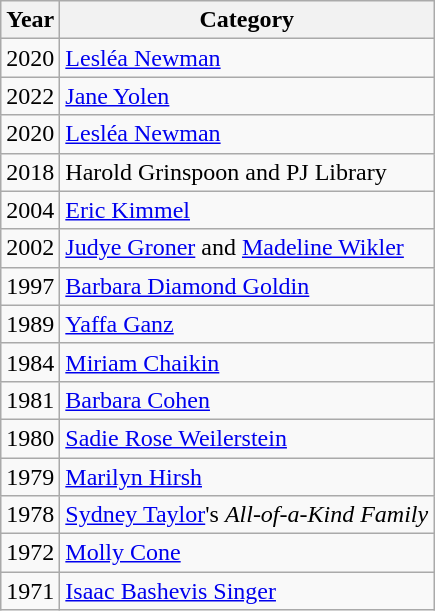<table class="wikitable">
<tr>
<th scope="col">Year</th>
<th scope="col">Category</th>
</tr>
<tr>
<td>2020</td>
<td><a href='#'>Lesléa Newman</a></td>
</tr>
<tr>
<td>2022</td>
<td><a href='#'>Jane Yolen</a></td>
</tr>
<tr>
<td>2020</td>
<td><a href='#'>Lesléa Newman</a></td>
</tr>
<tr>
<td>2018</td>
<td>Harold Grinspoon and PJ Library</td>
</tr>
<tr>
<td>2004</td>
<td><a href='#'>Eric Kimmel</a></td>
</tr>
<tr>
<td>2002</td>
<td><a href='#'>Judye Groner</a> and <a href='#'>Madeline Wikler</a></td>
</tr>
<tr>
<td>1997</td>
<td><a href='#'>Barbara Diamond Goldin</a></td>
</tr>
<tr>
<td>1989</td>
<td><a href='#'>Yaffa Ganz</a></td>
</tr>
<tr>
<td>1984</td>
<td><a href='#'>Miriam Chaikin</a></td>
</tr>
<tr>
<td>1981</td>
<td><a href='#'>Barbara Cohen</a></td>
</tr>
<tr>
<td>1980</td>
<td><a href='#'>Sadie Rose Weilerstein</a></td>
</tr>
<tr>
<td>1979</td>
<td><a href='#'>Marilyn Hirsh</a></td>
</tr>
<tr>
<td>1978</td>
<td><a href='#'>Sydney Taylor</a>'s <em>All-of-a-Kind Family</em></td>
</tr>
<tr>
<td>1972</td>
<td><a href='#'>Molly Cone</a></td>
</tr>
<tr>
<td>1971</td>
<td><a href='#'>Isaac Bashevis Singer</a></td>
</tr>
</table>
